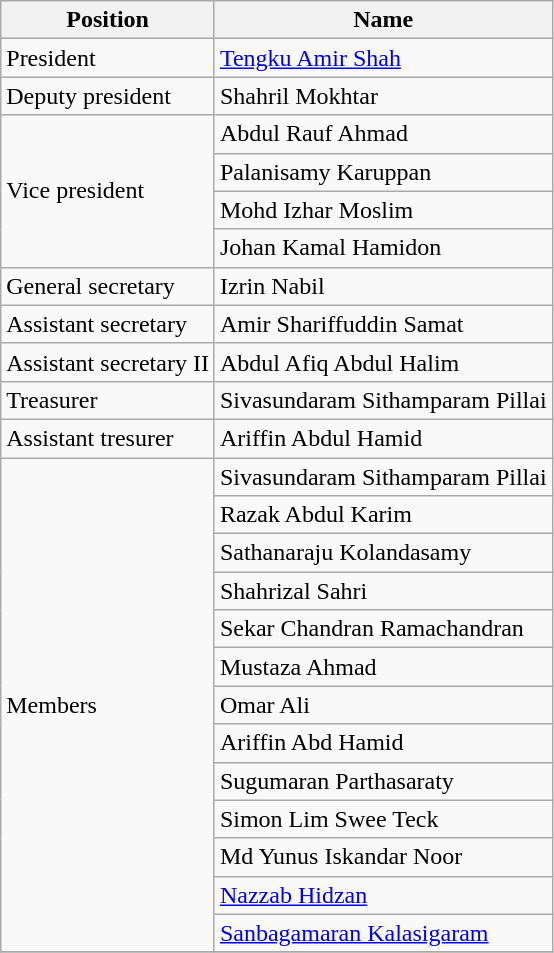<table class="wikitable">
<tr>
<th>Position</th>
<th>Name</th>
</tr>
<tr>
<td>President</td>
<td> <a href='#'>Tengku Amir Shah</a></td>
</tr>
<tr>
<td>Deputy president</td>
<td> Shahril Mokhtar</td>
</tr>
<tr>
<td rowspan=4>Vice president</td>
<td> Abdul Rauf Ahmad</td>
</tr>
<tr>
<td> Palanisamy Karuppan</td>
</tr>
<tr>
<td> Mohd Izhar Moslim</td>
</tr>
<tr>
<td> Johan Kamal Hamidon</td>
</tr>
<tr>
<td>General secretary</td>
<td> Izrin Nabil</td>
</tr>
<tr>
<td>Assistant secretary</td>
<td> Amir Shariffuddin Samat</td>
</tr>
<tr>
<td>Assistant secretary II</td>
<td> Abdul Afiq Abdul Halim</td>
</tr>
<tr>
<td>Treasurer</td>
<td> Sivasundaram Sithamparam Pillai</td>
</tr>
<tr>
<td>Assistant tresurer</td>
<td> Ariffin Abdul Hamid</td>
</tr>
<tr>
<td rowspan=13>Members</td>
<td> Sivasundaram Sithamparam Pillai</td>
</tr>
<tr>
<td> Razak Abdul Karim</td>
</tr>
<tr>
<td> Sathanaraju Kolandasamy</td>
</tr>
<tr>
<td> Shahrizal Sahri</td>
</tr>
<tr>
<td> Sekar Chandran Ramachandran</td>
</tr>
<tr>
<td> Mustaza Ahmad</td>
</tr>
<tr>
<td> Omar Ali</td>
</tr>
<tr>
<td> Ariffin Abd Hamid</td>
</tr>
<tr>
<td> Sugumaran Parthasaraty</td>
</tr>
<tr>
<td> Simon Lim Swee Teck</td>
</tr>
<tr>
<td> Md Yunus Iskandar Noor</td>
</tr>
<tr>
<td> <a href='#'>Nazzab Hidzan</a></td>
</tr>
<tr>
<td> <a href='#'>Sanbagamaran Kalasigaram</a></td>
</tr>
<tr>
</tr>
</table>
